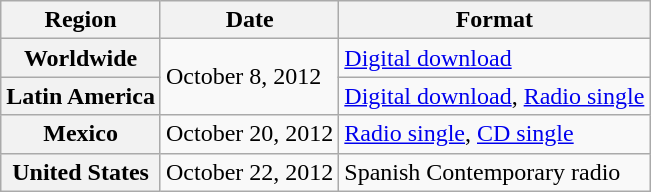<table class="wikitable plainrowheaders">
<tr>
<th scope="col">Region</th>
<th scope="col">Date</th>
<th scope="col">Format</th>
</tr>
<tr>
<th scope="row">Worldwide</th>
<td rowspan="2">October 8, 2012</td>
<td scope="row"><a href='#'>Digital download</a></td>
</tr>
<tr>
<th scope="row">Latin America</th>
<td scope="row"><a href='#'>Digital download</a>, <a href='#'>Radio single</a></td>
</tr>
<tr>
<th scope="row">Mexico</th>
<td>October 20, 2012</td>
<td scope="row"><a href='#'>Radio single</a>, <a href='#'>CD single</a></td>
</tr>
<tr>
<th scope="row">United States</th>
<td>October 22, 2012</td>
<td>Spanish Contemporary radio</td>
</tr>
</table>
